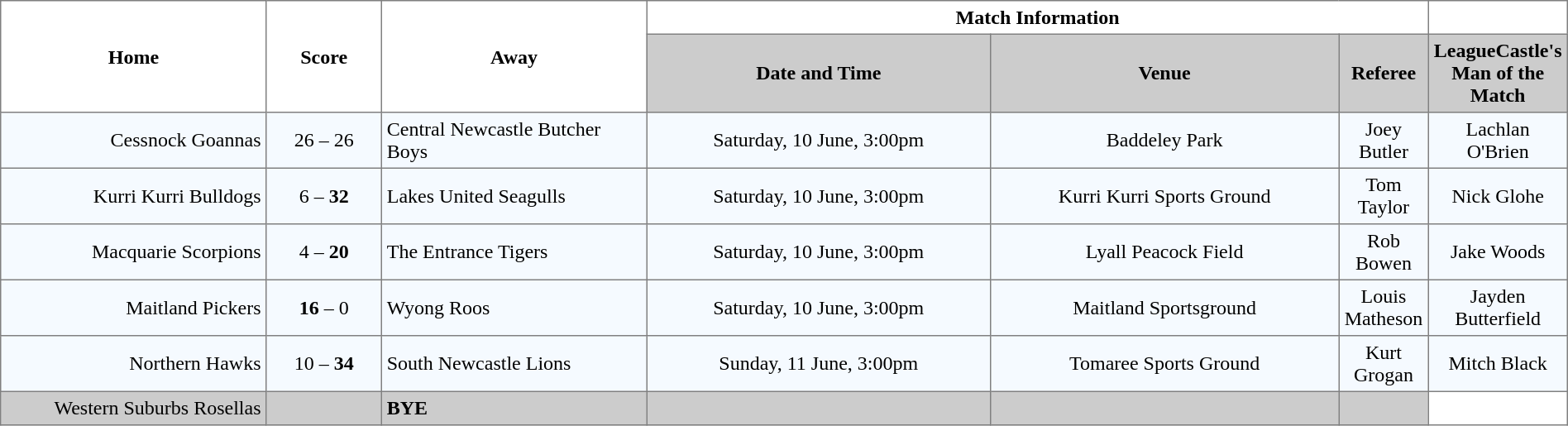<table width="100%" cellspacing="0" cellpadding="4" border="1" style="border-collapse:collapse;  text-align:center;">
<tr>
<th rowspan="2" width="19%">Home</th>
<th rowspan="2" width="8%">Score</th>
<th rowspan="2" width="19%">Away</th>
<th colspan="3">Match Information</th>
</tr>
<tr style="background:#CCCCCC">
<th width="25%">Date and Time</th>
<th width="25%">Venue</th>
<th width="25%">Referee</th>
<th width="25%">LeagueCastle's Man of the Match</th>
</tr>
<tr style="text-align:center; background:#f5faff;">
<td align="right">Cessnock Goannas </td>
<td>26 – 26</td>
<td align="left"> Central Newcastle Butcher Boys</td>
<td>Saturday, 10 June, 3:00pm</td>
<td>Baddeley Park</td>
<td>Joey Butler</td>
<td>Lachlan O'Brien </td>
</tr>
<tr style="text-align:center; background:#f5faff;">
<td align="right">Kurri Kurri Bulldogs </td>
<td>6 – <strong>32</strong></td>
<td align="left"> Lakes United Seagulls</td>
<td>Saturday, 10 June, 3:00pm</td>
<td>Kurri Kurri Sports Ground</td>
<td>Tom Taylor</td>
<td>Nick Glohe </td>
</tr>
<tr style="text-align:center; background:#f5faff;">
<td align="right">Macquarie Scorpions </td>
<td>4 – <strong>20</strong></td>
<td align="left"> The Entrance Tigers</td>
<td>Saturday, 10 June, 3:00pm</td>
<td>Lyall Peacock Field</td>
<td>Rob Bowen</td>
<td>Jake Woods </td>
</tr>
<tr style="text-align:center; background:#f5faff;">
<td align="right">Maitland Pickers </td>
<td><strong>16</strong> – 0</td>
<td align="left"> Wyong Roos</td>
<td>Saturday, 10 June, 3:00pm</td>
<td>Maitland Sportsground</td>
<td>Louis Matheson</td>
<td>Jayden Butterfield </td>
</tr>
<tr style="text-align:center; background:#f5faff;">
<td align="right">Northern Hawks </td>
<td>10 – <strong>34</strong></td>
<td align="left"> South Newcastle Lions</td>
<td>Sunday, 11 June, 3:00pm</td>
<td>Tomaree Sports Ground</td>
<td>Kurt Grogan</td>
<td>Mitch Black </td>
</tr>
<tr style="text-align:center; background:#CCCCCC;">
<td align="right">Western Suburbs Rosellas </td>
<td></td>
<td align="left"><strong>BYE</strong></td>
<td></td>
<td></td>
<td></td>
</tr>
</table>
